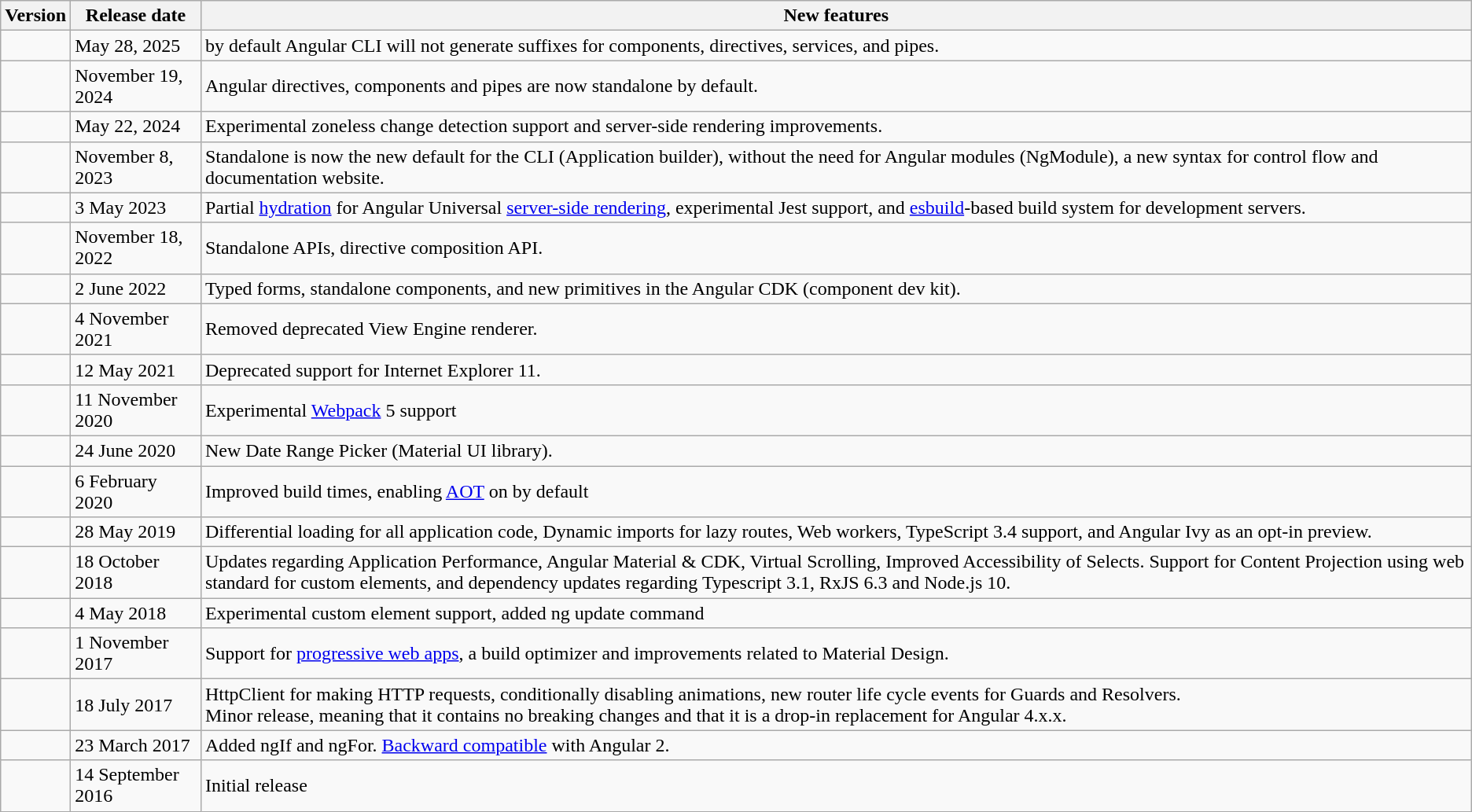<table class="wikitable mw-collapsible">
<tr>
<th>Version</th>
<th>Release date</th>
<th>New features</th>
</tr>
<tr>
<td></td>
<td>May 28, 2025</td>
<td>by default Angular CLI will not generate suffixes for components, directives, services, and pipes.</td>
</tr>
<tr>
<td></td>
<td>November 19, 2024</td>
<td>Angular directives, components and pipes are now standalone by default.</td>
</tr>
<tr>
<td></td>
<td>May 22, 2024</td>
<td>Experimental zoneless change detection support and server-side rendering improvements.</td>
</tr>
<tr>
<td></td>
<td>November 8, 2023</td>
<td>Standalone is now the new default for the CLI (Application builder), without the need for Angular modules (NgModule), a new syntax for control flow and documentation website.</td>
</tr>
<tr>
<td></td>
<td>3 May 2023</td>
<td>Partial <a href='#'>hydration</a> for Angular Universal <a href='#'>server-side rendering</a>, experimental Jest support, and <a href='#'>esbuild</a>-based build system for development servers.</td>
</tr>
<tr>
<td></td>
<td>November 18, 2022</td>
<td>Standalone APIs, directive composition API.</td>
</tr>
<tr>
<td></td>
<td>2 June 2022</td>
<td>Typed forms, standalone components, and new primitives in the Angular CDK (component dev kit).</td>
</tr>
<tr>
<td></td>
<td>4 November 2021</td>
<td>Removed deprecated View Engine renderer.</td>
</tr>
<tr>
<td></td>
<td>12 May 2021</td>
<td>Deprecated support for Internet Explorer 11.</td>
</tr>
<tr>
<td></td>
<td>11 November 2020</td>
<td>Experimental <a href='#'>Webpack</a> 5 support</td>
</tr>
<tr>
<td></td>
<td>24 June 2020</td>
<td>New Date Range Picker (Material UI library).</td>
</tr>
<tr>
<td></td>
<td>6 February 2020</td>
<td>Improved build times, enabling <a href='#'>AOT</a> on by default</td>
</tr>
<tr>
<td></td>
<td>28 May 2019</td>
<td>Differential loading for all application code, Dynamic imports for lazy routes, Web workers, TypeScript 3.4 support, and Angular Ivy as an opt-in preview.</td>
</tr>
<tr>
<td></td>
<td>18 October 2018</td>
<td>Updates regarding Application Performance, Angular Material & CDK, Virtual Scrolling, Improved Accessibility of Selects. Support for Content Projection using web standard for custom elements, and dependency updates regarding Typescript 3.1, RxJS 6.3 and Node.js 10.</td>
</tr>
<tr>
<td></td>
<td>4 May 2018</td>
<td>Experimental custom element support, added ng update command</td>
</tr>
<tr>
<td></td>
<td>1 November 2017</td>
<td>Support for <a href='#'>progressive web apps</a>, a build optimizer and improvements related to Material Design.</td>
</tr>
<tr>
<td></td>
<td>18 July 2017</td>
<td>HttpClient for making HTTP requests, conditionally disabling animations,  new router life cycle events for Guards and Resolvers.<br>Minor release, meaning that it contains no breaking changes and that it is a drop-in replacement for Angular 4.x.x.</td>
</tr>
<tr>
<td></td>
<td>23 March 2017</td>
<td>Added ngIf and ngFor. <a href='#'>Backward compatible</a> with Angular 2.</td>
</tr>
<tr>
<td></td>
<td>14 September 2016</td>
<td>Initial release</td>
</tr>
</table>
